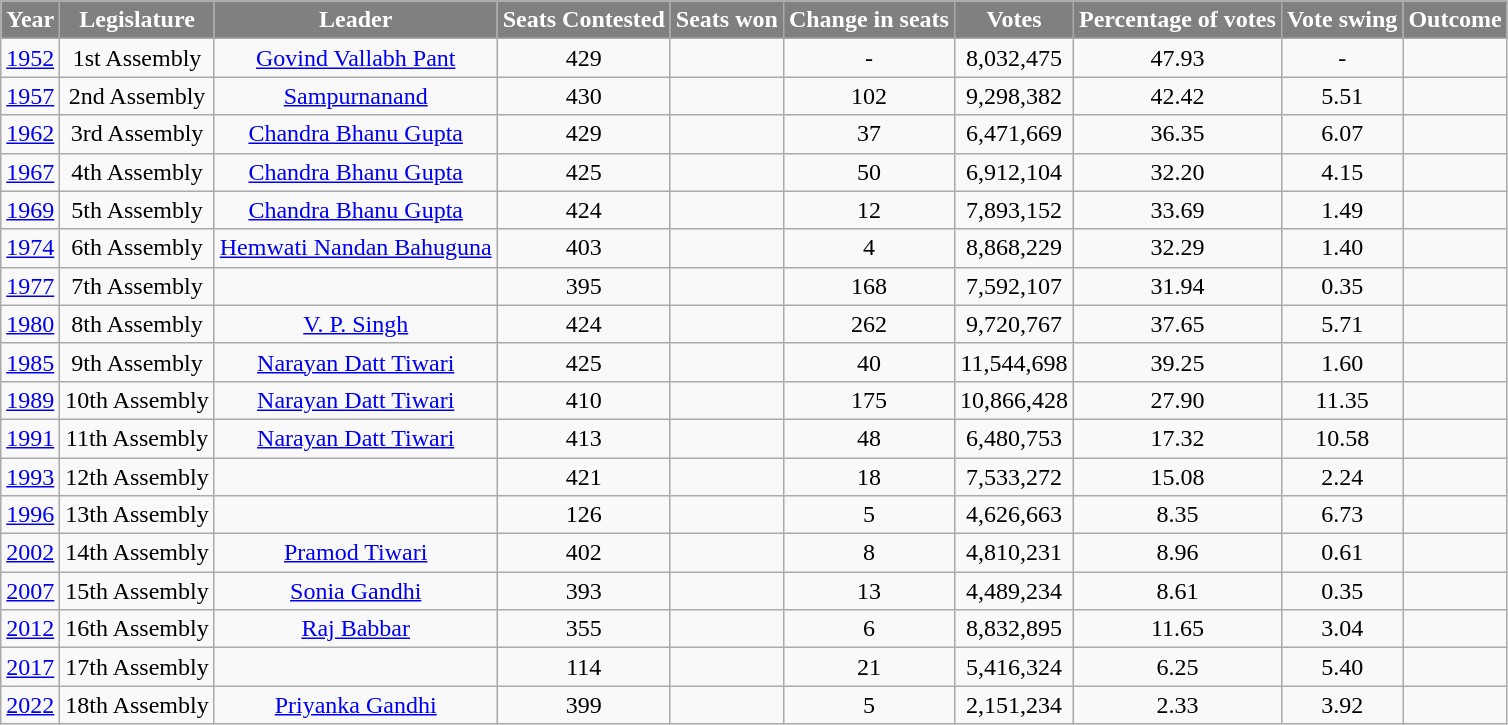<table class="wikitable sortable" style="text-align:center">
<tr>
<th style="background-color:grey; color:white">Year</th>
<th style="background-color:grey; color:white">Legislature</th>
<th style="background-color:grey; color:white">Leader</th>
<th style="background-color:grey; color:white">Seats Contested</th>
<th style="background-color:grey; color:white">Seats won</th>
<th style="background-color:grey; color:white">Change in seats</th>
<th style="background-color:grey; color:white">Votes</th>
<th style="background-color:grey; color:white">Percentage of votes</th>
<th style="background-color:grey; color:white">Vote swing</th>
<th style="background-color:grey; color:white">Outcome</th>
</tr>
<tr style="text-align:center;">
<td><a href='#'>1952</a></td>
<td>1st Assembly</td>
<td><a href='#'>Govind Vallabh Pant</a></td>
<td>429</td>
<td></td>
<td>-</td>
<td>8,032,475</td>
<td>47.93</td>
<td>-</td>
<td></td>
</tr>
<tr>
<td><a href='#'>1957</a></td>
<td>2nd Assembly</td>
<td><a href='#'>Sampurnanand</a></td>
<td>430</td>
<td></td>
<td> 102</td>
<td>9,298,382</td>
<td>42.42</td>
<td> 5.51</td>
<td></td>
</tr>
<tr>
<td><a href='#'>1962</a></td>
<td>3rd Assembly</td>
<td><a href='#'>Chandra Bhanu Gupta</a></td>
<td>429</td>
<td></td>
<td> 37</td>
<td>6,471,669</td>
<td>36.35</td>
<td> 6.07</td>
<td></td>
</tr>
<tr>
<td><a href='#'>1967</a></td>
<td>4th Assembly</td>
<td><a href='#'>Chandra Bhanu Gupta</a></td>
<td>425</td>
<td></td>
<td> 50</td>
<td>6,912,104</td>
<td>32.20</td>
<td> 4.15</td>
<td></td>
</tr>
<tr>
<td><a href='#'>1969</a></td>
<td>5th Assembly</td>
<td><a href='#'>Chandra Bhanu Gupta</a></td>
<td>424</td>
<td></td>
<td> 12</td>
<td>7,893,152</td>
<td>33.69</td>
<td> 1.49</td>
<td></td>
</tr>
<tr>
<td><a href='#'>1974</a></td>
<td>6th Assembly</td>
<td><a href='#'>Hemwati Nandan Bahuguna</a></td>
<td>403</td>
<td></td>
<td> 4</td>
<td>8,868,229</td>
<td>32.29</td>
<td> 1.40</td>
<td></td>
</tr>
<tr>
<td><a href='#'>1977</a></td>
<td>7th Assembly</td>
<td></td>
<td>395</td>
<td></td>
<td> 168</td>
<td>7,592,107</td>
<td>31.94</td>
<td> 0.35</td>
<td></td>
</tr>
<tr>
<td><a href='#'>1980</a></td>
<td>8th Assembly</td>
<td><a href='#'>V. P. Singh</a></td>
<td>424</td>
<td></td>
<td> 262</td>
<td>9,720,767</td>
<td>37.65</td>
<td> 5.71</td>
<td></td>
</tr>
<tr>
<td><a href='#'>1985</a></td>
<td>9th Assembly</td>
<td><a href='#'>Narayan Datt Tiwari</a></td>
<td>425</td>
<td></td>
<td> 40</td>
<td>11,544,698</td>
<td>39.25</td>
<td> 1.60</td>
<td></td>
</tr>
<tr>
<td><a href='#'>1989</a></td>
<td>10th Assembly</td>
<td><a href='#'>Narayan Datt Tiwari</a></td>
<td>410</td>
<td></td>
<td> 175</td>
<td>10,866,428</td>
<td>27.90</td>
<td> 11.35</td>
<td></td>
</tr>
<tr>
<td><a href='#'>1991</a></td>
<td>11th Assembly</td>
<td><a href='#'>Narayan Datt Tiwari</a></td>
<td>413</td>
<td></td>
<td> 48</td>
<td>6,480,753</td>
<td>17.32</td>
<td> 10.58</td>
<td></td>
</tr>
<tr>
<td><a href='#'>1993</a></td>
<td>12th Assembly</td>
<td></td>
<td>421</td>
<td></td>
<td> 18</td>
<td>7,533,272</td>
<td>15.08</td>
<td> 2.24</td>
<td></td>
</tr>
<tr>
<td><a href='#'>1996</a></td>
<td>13th Assembly</td>
<td></td>
<td>126</td>
<td></td>
<td> 5</td>
<td>4,626,663</td>
<td>8.35</td>
<td> 6.73</td>
<td></td>
</tr>
<tr>
<td><a href='#'>2002</a></td>
<td>14th Assembly</td>
<td><a href='#'>Pramod Tiwari</a></td>
<td>402</td>
<td></td>
<td> 8</td>
<td>4,810,231</td>
<td>8.96</td>
<td> 0.61</td>
<td></td>
</tr>
<tr>
<td><a href='#'>2007</a></td>
<td>15th Assembly</td>
<td><a href='#'>Sonia Gandhi</a></td>
<td>393</td>
<td></td>
<td> 13</td>
<td>4,489,234</td>
<td>8.61</td>
<td> 0.35</td>
<td></td>
</tr>
<tr>
<td><a href='#'>2012</a></td>
<td>16th Assembly</td>
<td><a href='#'>Raj Babbar</a></td>
<td>355</td>
<td></td>
<td> 6</td>
<td>8,832,895</td>
<td>11.65</td>
<td> 3.04</td>
<td></td>
</tr>
<tr>
<td><a href='#'>2017</a></td>
<td>17th Assembly</td>
<td></td>
<td>114</td>
<td></td>
<td> 21</td>
<td>5,416,324</td>
<td>6.25</td>
<td> 5.40</td>
<td></td>
</tr>
<tr>
<td><a href='#'>2022</a></td>
<td>18th Assembly</td>
<td><a href='#'>Priyanka Gandhi</a></td>
<td>399</td>
<td></td>
<td> 5</td>
<td>2,151,234</td>
<td>2.33</td>
<td> 3.92</td>
<td></td>
</tr>
</table>
